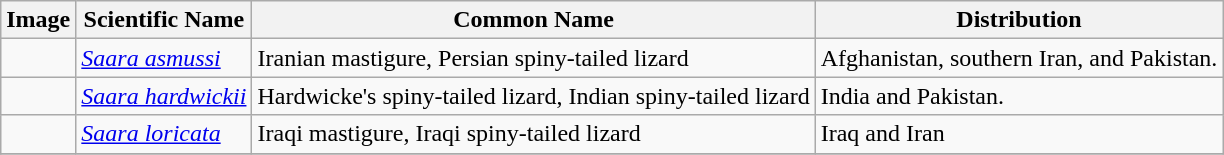<table class="wikitable">
<tr>
<th>Image</th>
<th>Scientific Name</th>
<th>Common Name</th>
<th>Distribution</th>
</tr>
<tr>
<td></td>
<td><em><a href='#'>Saara asmussi</a></em> </td>
<td>Iranian mastigure, Persian spiny-tailed lizard</td>
<td>Afghanistan, southern Iran, and Pakistan.</td>
</tr>
<tr>
<td></td>
<td><em><a href='#'>Saara hardwickii</a></em> </td>
<td>Hardwicke's spiny-tailed lizard, Indian spiny-tailed lizard</td>
<td>India and Pakistan.</td>
</tr>
<tr>
<td></td>
<td><em><a href='#'>Saara loricata</a></em> </td>
<td>Iraqi mastigure, Iraqi spiny-tailed lizard</td>
<td>Iraq and Iran</td>
</tr>
<tr>
</tr>
</table>
